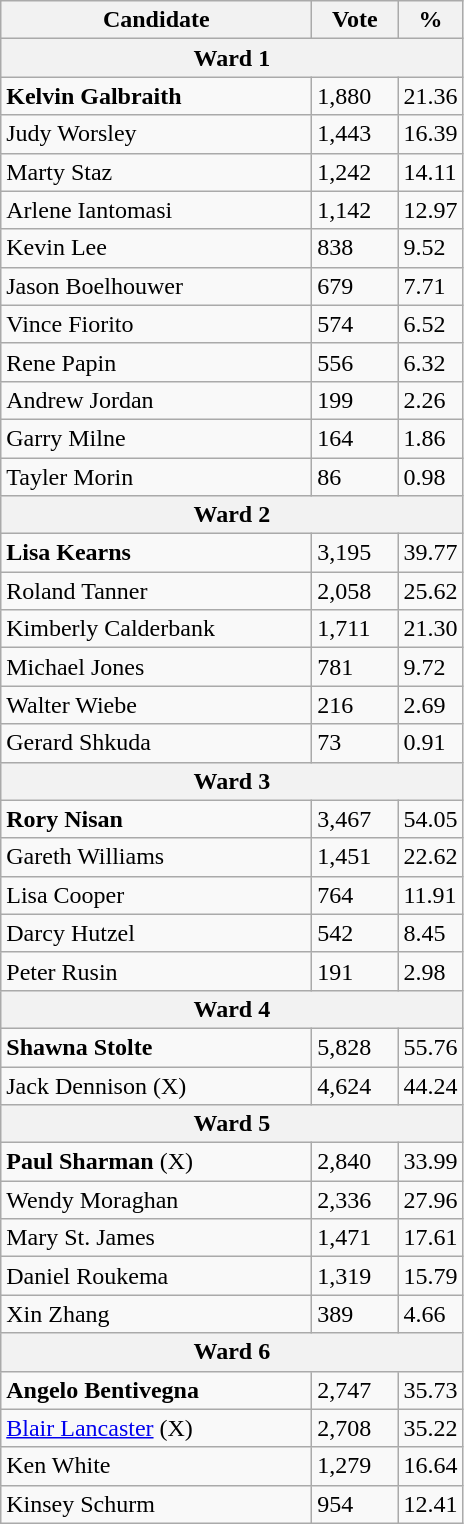<table class="wikitable">
<tr>
<th bgcolor="#DDDDFF" width="200px">Candidate</th>
<th bgcolor="#DDDDFF" width="50px">Vote</th>
<th bgcolor="#DDDDFF" width="30px">%</th>
</tr>
<tr>
<th colspan="3">Ward 1</th>
</tr>
<tr>
<td><strong>Kelvin Galbraith</strong></td>
<td>1,880</td>
<td>21.36</td>
</tr>
<tr>
<td>Judy Worsley</td>
<td>1,443</td>
<td>16.39</td>
</tr>
<tr>
<td>Marty Staz</td>
<td>1,242</td>
<td>14.11</td>
</tr>
<tr>
<td>Arlene Iantomasi</td>
<td>1,142</td>
<td>12.97</td>
</tr>
<tr>
<td>Kevin Lee</td>
<td>838</td>
<td>9.52</td>
</tr>
<tr>
<td>Jason Boelhouwer</td>
<td>679</td>
<td>7.71</td>
</tr>
<tr>
<td>Vince Fiorito</td>
<td>574</td>
<td>6.52</td>
</tr>
<tr>
<td>Rene Papin</td>
<td>556</td>
<td>6.32</td>
</tr>
<tr>
<td>Andrew Jordan</td>
<td>199</td>
<td>2.26</td>
</tr>
<tr>
<td>Garry Milne</td>
<td>164</td>
<td>1.86</td>
</tr>
<tr>
<td>Tayler Morin</td>
<td>86</td>
<td>0.98</td>
</tr>
<tr>
<th colspan="3">Ward 2</th>
</tr>
<tr>
<td><strong>Lisa Kearns</strong></td>
<td>3,195</td>
<td>39.77</td>
</tr>
<tr>
<td>Roland Tanner</td>
<td>2,058</td>
<td>25.62</td>
</tr>
<tr>
<td>Kimberly Calderbank</td>
<td>1,711</td>
<td>21.30</td>
</tr>
<tr>
<td>Michael Jones</td>
<td>781</td>
<td>9.72</td>
</tr>
<tr>
<td>Walter Wiebe</td>
<td>216</td>
<td>2.69</td>
</tr>
<tr>
<td>Gerard Shkuda</td>
<td>73</td>
<td>0.91</td>
</tr>
<tr>
<th colspan="3">Ward 3</th>
</tr>
<tr>
<td><strong>Rory Nisan</strong></td>
<td>3,467</td>
<td>54.05</td>
</tr>
<tr>
<td>Gareth Williams</td>
<td>1,451</td>
<td>22.62</td>
</tr>
<tr>
<td>Lisa Cooper</td>
<td>764</td>
<td>11.91</td>
</tr>
<tr>
<td>Darcy Hutzel</td>
<td>542</td>
<td>8.45</td>
</tr>
<tr>
<td>Peter Rusin</td>
<td>191</td>
<td>2.98</td>
</tr>
<tr>
<th colspan="3">Ward 4</th>
</tr>
<tr>
<td><strong>Shawna Stolte</strong></td>
<td>5,828</td>
<td>55.76</td>
</tr>
<tr>
<td>Jack Dennison (X)</td>
<td>4,624</td>
<td>44.24</td>
</tr>
<tr>
<th colspan="3">Ward 5</th>
</tr>
<tr>
<td><strong>Paul Sharman</strong> (X)</td>
<td>2,840</td>
<td>33.99</td>
</tr>
<tr>
<td>Wendy Moraghan</td>
<td>2,336</td>
<td>27.96</td>
</tr>
<tr>
<td>Mary St. James</td>
<td>1,471</td>
<td>17.61</td>
</tr>
<tr>
<td>Daniel Roukema</td>
<td>1,319</td>
<td>15.79</td>
</tr>
<tr>
<td>Xin Zhang</td>
<td>389</td>
<td>4.66</td>
</tr>
<tr>
<th colspan="3">Ward 6</th>
</tr>
<tr>
<td><strong>Angelo Bentivegna</strong></td>
<td>2,747</td>
<td>35.73</td>
</tr>
<tr>
<td><a href='#'>Blair Lancaster</a> (X)</td>
<td>2,708</td>
<td>35.22</td>
</tr>
<tr>
<td>Ken White</td>
<td>1,279</td>
<td>16.64</td>
</tr>
<tr>
<td>Kinsey Schurm</td>
<td>954</td>
<td>12.41</td>
</tr>
</table>
